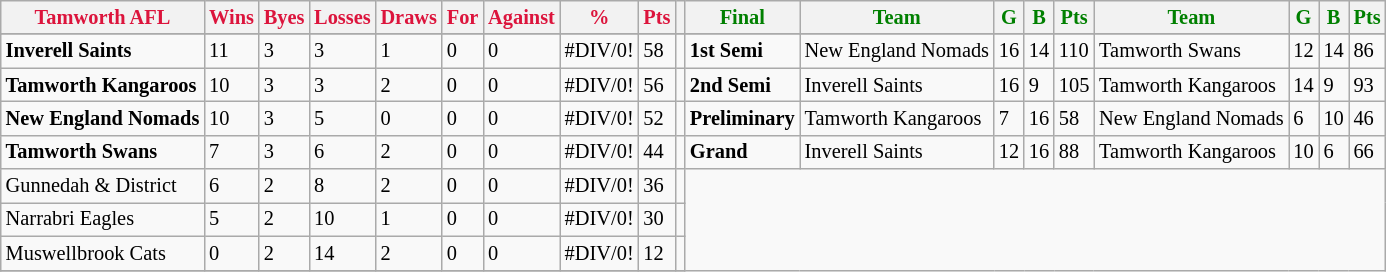<table style="font-size: 85%; text-align: left;" class="wikitable">
<tr>
<th style="color:crimson">Tamworth AFL</th>
<th style="color:crimson">Wins</th>
<th style="color:crimson">Byes</th>
<th style="color:crimson">Losses</th>
<th style="color:crimson">Draws</th>
<th style="color:crimson">For</th>
<th style="color:crimson">Against</th>
<th style="color:crimson">%</th>
<th style="color:crimson">Pts</th>
<th></th>
<th style="color:green">Final</th>
<th style="color:green">Team</th>
<th style="color:green">G</th>
<th style="color:green">B</th>
<th style="color:green">Pts</th>
<th style="color:green">Team</th>
<th style="color:green">G</th>
<th style="color:green">B</th>
<th style="color:green">Pts</th>
</tr>
<tr>
</tr>
<tr>
</tr>
<tr>
<td><strong>	Inverell Saints	</strong></td>
<td>11</td>
<td>3</td>
<td>3</td>
<td>1</td>
<td>0</td>
<td>0</td>
<td>#DIV/0!</td>
<td>58</td>
<td></td>
<td><strong>1st Semi</strong></td>
<td>New England Nomads</td>
<td>16</td>
<td>14</td>
<td>110</td>
<td>Tamworth Swans</td>
<td>12</td>
<td>14</td>
<td>86</td>
</tr>
<tr>
<td><strong>	Tamworth Kangaroos	</strong></td>
<td>10</td>
<td>3</td>
<td>3</td>
<td>2</td>
<td>0</td>
<td>0</td>
<td>#DIV/0!</td>
<td>56</td>
<td></td>
<td><strong>2nd Semi</strong></td>
<td>Inverell Saints</td>
<td>16</td>
<td>9</td>
<td>105</td>
<td>Tamworth Kangaroos</td>
<td>14</td>
<td>9</td>
<td>93</td>
</tr>
<tr>
<td><strong>	New England Nomads	</strong></td>
<td>10</td>
<td>3</td>
<td>5</td>
<td>0</td>
<td>0</td>
<td>0</td>
<td>#DIV/0!</td>
<td>52</td>
<td></td>
<td><strong>Preliminary</strong></td>
<td>Tamworth Kangaroos</td>
<td>7</td>
<td>16</td>
<td>58</td>
<td>New England Nomads</td>
<td>6</td>
<td>10</td>
<td>46</td>
</tr>
<tr>
<td><strong>	Tamworth Swans	</strong></td>
<td>7</td>
<td>3</td>
<td>6</td>
<td>2</td>
<td>0</td>
<td>0</td>
<td>#DIV/0!</td>
<td>44</td>
<td></td>
<td><strong>Grand</strong></td>
<td>Inverell Saints</td>
<td>12</td>
<td>16</td>
<td>88</td>
<td>Tamworth Kangaroos</td>
<td>10</td>
<td>6</td>
<td>66</td>
</tr>
<tr>
<td>Gunnedah & District</td>
<td>6</td>
<td>2</td>
<td>8</td>
<td>2</td>
<td>0</td>
<td>0</td>
<td>#DIV/0!</td>
<td>36</td>
<td></td>
</tr>
<tr>
<td>Narrabri Eagles</td>
<td>5</td>
<td>2</td>
<td>10</td>
<td>1</td>
<td>0</td>
<td>0</td>
<td>#DIV/0!</td>
<td>30</td>
<td></td>
</tr>
<tr>
<td>Muswellbrook Cats</td>
<td>0</td>
<td>2</td>
<td>14</td>
<td>2</td>
<td>0</td>
<td>0</td>
<td>#DIV/0!</td>
<td>12</td>
<td></td>
</tr>
<tr>
</tr>
</table>
